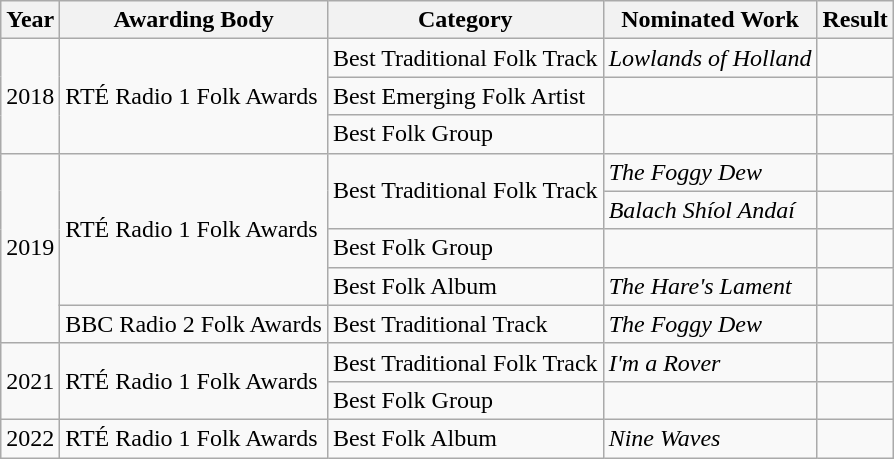<table class="wikitable">
<tr>
<th>Year</th>
<th>Awarding Body</th>
<th>Category</th>
<th>Nominated Work</th>
<th>Result</th>
</tr>
<tr>
<td rowspan="3">2018</td>
<td rowspan="3">RTÉ Radio 1 Folk Awards</td>
<td>Best Traditional Folk Track</td>
<td><em>Lowlands of Holland</em></td>
<td></td>
</tr>
<tr>
<td>Best Emerging Folk Artist</td>
<td></td>
<td></td>
</tr>
<tr>
<td>Best Folk Group</td>
<td></td>
<td></td>
</tr>
<tr>
<td rowspan="5">2019</td>
<td rowspan="4">RTÉ Radio 1 Folk Awards</td>
<td rowspan="2">Best Traditional Folk Track</td>
<td><em>The Foggy Dew</em></td>
<td></td>
</tr>
<tr>
<td><em>Balach Shíol Andaí</em></td>
<td></td>
</tr>
<tr>
<td>Best Folk Group</td>
<td></td>
<td></td>
</tr>
<tr>
<td>Best Folk Album</td>
<td><em>The Hare's Lament</em></td>
<td></td>
</tr>
<tr>
<td>BBC Radio 2 Folk Awards</td>
<td>Best Traditional Track</td>
<td><em>The Foggy Dew</em></td>
<td></td>
</tr>
<tr>
<td rowspan="2">2021</td>
<td rowspan="2">RTÉ Radio 1 Folk Awards</td>
<td>Best Traditional Folk Track</td>
<td><em>I'm a Rover</em></td>
<td></td>
</tr>
<tr>
<td>Best Folk Group</td>
<td></td>
<td></td>
</tr>
<tr>
<td rowspan="3">2022</td>
<td rowspan="3">RTÉ Radio 1 Folk Awards</td>
<td>Best Folk Album</td>
<td><em>Nine Waves</em></td>
<td></td>
</tr>
</table>
